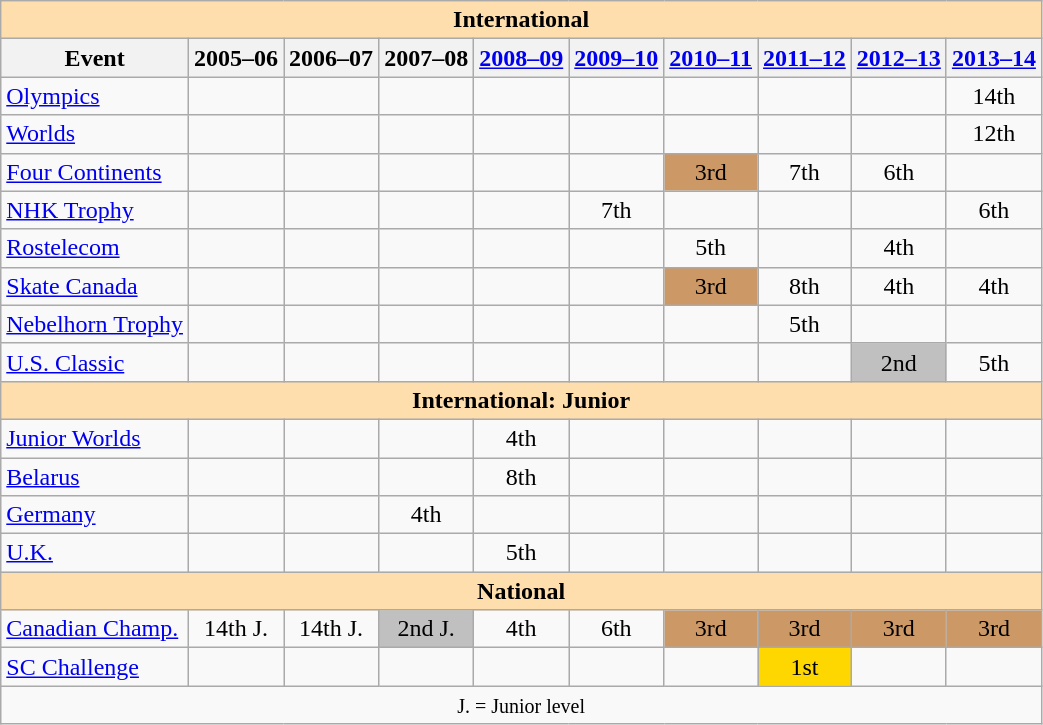<table class="wikitable" style="text-align:center">
<tr>
<th style="background-color: #ffdead; " colspan=10 align=center><strong>International</strong></th>
</tr>
<tr>
<th>Event</th>
<th>2005–06</th>
<th>2006–07</th>
<th>2007–08</th>
<th><a href='#'>2008–09</a></th>
<th><a href='#'>2009–10</a></th>
<th><a href='#'>2010–11</a></th>
<th><a href='#'>2011–12</a></th>
<th><a href='#'>2012–13</a></th>
<th><a href='#'>2013–14</a></th>
</tr>
<tr>
<td align=left><a href='#'>Olympics</a></td>
<td></td>
<td></td>
<td></td>
<td></td>
<td></td>
<td></td>
<td></td>
<td></td>
<td>14th</td>
</tr>
<tr>
<td align=left><a href='#'>Worlds</a></td>
<td></td>
<td></td>
<td></td>
<td></td>
<td></td>
<td></td>
<td></td>
<td></td>
<td>12th</td>
</tr>
<tr>
<td align=left><a href='#'>Four Continents</a></td>
<td></td>
<td></td>
<td></td>
<td></td>
<td></td>
<td bgcolor=cc9966>3rd</td>
<td>7th</td>
<td>6th</td>
<td></td>
</tr>
<tr>
<td align=left> <a href='#'>NHK Trophy</a></td>
<td></td>
<td></td>
<td></td>
<td></td>
<td>7th</td>
<td></td>
<td></td>
<td></td>
<td>6th</td>
</tr>
<tr>
<td align=left> <a href='#'>Rostelecom</a></td>
<td></td>
<td></td>
<td></td>
<td></td>
<td></td>
<td>5th</td>
<td></td>
<td>4th</td>
<td></td>
</tr>
<tr>
<td align=left> <a href='#'>Skate Canada</a></td>
<td></td>
<td></td>
<td></td>
<td></td>
<td></td>
<td bgcolor=cc9966>3rd</td>
<td>8th</td>
<td>4th</td>
<td>4th</td>
</tr>
<tr>
<td align=left><a href='#'>Nebelhorn Trophy</a></td>
<td></td>
<td></td>
<td></td>
<td></td>
<td></td>
<td></td>
<td>5th</td>
<td></td>
<td></td>
</tr>
<tr>
<td align=left><a href='#'>U.S. Classic</a></td>
<td></td>
<td></td>
<td></td>
<td></td>
<td></td>
<td></td>
<td></td>
<td bgcolor=silver>2nd</td>
<td>5th</td>
</tr>
<tr>
<th style="background-color: #ffdead; " colspan=10 align=center><strong>International: Junior</strong></th>
</tr>
<tr>
<td align=left><a href='#'>Junior Worlds</a></td>
<td></td>
<td></td>
<td></td>
<td>4th</td>
<td></td>
<td></td>
<td></td>
<td></td>
<td></td>
</tr>
<tr>
<td align=left> <a href='#'>Belarus</a></td>
<td></td>
<td></td>
<td></td>
<td>8th</td>
<td></td>
<td></td>
<td></td>
<td></td>
<td></td>
</tr>
<tr>
<td align=left> <a href='#'>Germany</a></td>
<td></td>
<td></td>
<td>4th</td>
<td></td>
<td></td>
<td></td>
<td></td>
<td></td>
<td></td>
</tr>
<tr>
<td align=left> <a href='#'>U.K.</a></td>
<td></td>
<td></td>
<td></td>
<td>5th</td>
<td></td>
<td></td>
<td></td>
<td></td>
<td></td>
</tr>
<tr>
<th style="background-color: #ffdead; " colspan=10 align=center><strong>National</strong></th>
</tr>
<tr>
<td align=left><a href='#'>Canadian Champ.</a></td>
<td>14th J.</td>
<td>14th J.</td>
<td bgcolor=silver>2nd J.</td>
<td>4th</td>
<td>6th</td>
<td bgcolor=cc9966>3rd</td>
<td bgcolor=cc9966>3rd</td>
<td bgcolor=cc9966>3rd</td>
<td bgcolor=cc9966>3rd</td>
</tr>
<tr>
<td align=left><a href='#'>SC Challenge</a></td>
<td></td>
<td></td>
<td></td>
<td></td>
<td></td>
<td></td>
<td bgcolor=gold>1st</td>
<td></td>
<td></td>
</tr>
<tr>
<td colspan=10 align=center><small> J. = Junior level </small></td>
</tr>
</table>
